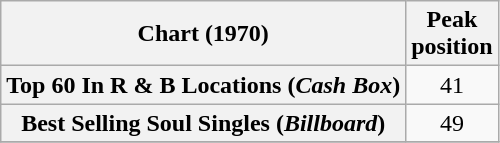<table class="wikitable plainrowheaders sortable">
<tr>
<th>Chart (1970)</th>
<th>Peak<br>position</th>
</tr>
<tr>
<th scope="row">Top 60 In R & B Locations (<em>Cash Box</em>)</th>
<td align="center">41</td>
</tr>
<tr>
<th scope="row">Best Selling Soul Singles (<em>Billboard</em>)</th>
<td align="center">49</td>
</tr>
<tr>
</tr>
</table>
